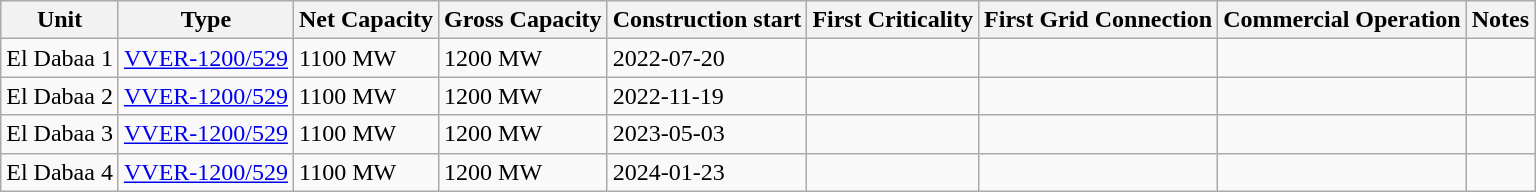<table class="wikitable">
<tr>
<th>Unit</th>
<th>Type</th>
<th>Net Capacity</th>
<th>Gross Capacity</th>
<th>Construction start</th>
<th>First Criticality</th>
<th>First Grid Connection</th>
<th>Commercial Operation</th>
<th>Notes</th>
</tr>
<tr>
<td>El Dabaa 1</td>
<td><a href='#'>VVER-1200/529</a></td>
<td>1100 MW</td>
<td>1200 MW</td>
<td>2022-07-20</td>
<td></td>
<td></td>
<td></td>
<td></td>
</tr>
<tr>
<td>El Dabaa 2</td>
<td><a href='#'>VVER-1200/529</a></td>
<td>1100 MW</td>
<td>1200 MW</td>
<td>2022-11-19</td>
<td></td>
<td></td>
<td></td>
<td></td>
</tr>
<tr>
<td>El Dabaa 3</td>
<td><a href='#'>VVER-1200/529</a></td>
<td>1100 MW</td>
<td>1200 MW</td>
<td>2023-05-03</td>
<td></td>
<td></td>
<td></td>
<td></td>
</tr>
<tr>
<td>El Dabaa 4</td>
<td><a href='#'>VVER-1200/529</a></td>
<td>1100 MW</td>
<td>1200 MW</td>
<td>2024-01-23</td>
<td></td>
<td></td>
<td></td>
<td></td>
</tr>
</table>
